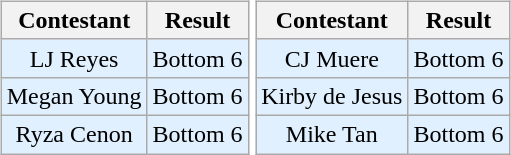<table>
<tr>
<td><br><table class="wikitable sortable nowrap" style="margin:auto; text-align:center">
<tr>
<th scope="col">Contestant</th>
<th scope="col">Result</th>
</tr>
<tr>
<td bgcolor=#e0f0ff>LJ Reyes</td>
<td bgcolor=#e0f0ff>Bottom 6</td>
</tr>
<tr>
<td bgcolor=#e0f0ff>Megan Young</td>
<td bgcolor=#e0f0ff>Bottom 6</td>
</tr>
<tr>
<td bgcolor=#e0f0ff>Ryza Cenon</td>
<td bgcolor=#e0f0ff>Bottom 6</td>
</tr>
</table>
</td>
<td><br><table class="wikitable sortable nowrap" style="margin:auto; text-align:center">
<tr>
<th scope="col">Contestant</th>
<th scope="col">Result</th>
</tr>
<tr>
<td bgcolor=#e0f0ff>CJ Muere</td>
<td bgcolor=#e0f0ff>Bottom 6</td>
</tr>
<tr>
<td bgcolor=#e0f0ff>Kirby de Jesus</td>
<td bgcolor=#e0f0ff>Bottom 6</td>
</tr>
<tr>
<td bgcolor=#e0f0ff>Mike Tan</td>
<td bgcolor=#e0f0ff>Bottom 6</td>
</tr>
</table>
</td>
</tr>
</table>
